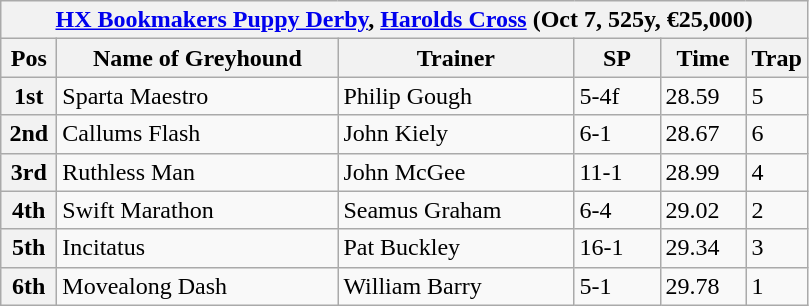<table class="wikitable">
<tr>
<th colspan="6"><a href='#'>HX Bookmakers Puppy Derby</a>, <a href='#'>Harolds Cross</a> (Oct 7, 525y, €25,000)</th>
</tr>
<tr>
<th width=30>Pos</th>
<th width=180>Name of Greyhound</th>
<th width=150>Trainer</th>
<th width=50>SP</th>
<th width=50>Time</th>
<th width=30>Trap</th>
</tr>
<tr>
<th>1st</th>
<td>Sparta Maestro</td>
<td>Philip Gough</td>
<td>5-4f</td>
<td>28.59</td>
<td>5</td>
</tr>
<tr>
<th>2nd</th>
<td>Callums Flash</td>
<td>John Kiely</td>
<td>6-1</td>
<td>28.67</td>
<td>6</td>
</tr>
<tr>
<th>3rd</th>
<td>Ruthless Man</td>
<td>John McGee</td>
<td>11-1</td>
<td>28.99</td>
<td>4</td>
</tr>
<tr>
<th>4th</th>
<td>Swift Marathon</td>
<td>Seamus Graham</td>
<td>6-4</td>
<td>29.02</td>
<td>2</td>
</tr>
<tr>
<th>5th</th>
<td>Incitatus</td>
<td>Pat Buckley</td>
<td>16-1</td>
<td>29.34</td>
<td>3</td>
</tr>
<tr>
<th>6th</th>
<td>Movealong Dash</td>
<td>William Barry</td>
<td>5-1</td>
<td>29.78</td>
<td>1</td>
</tr>
</table>
